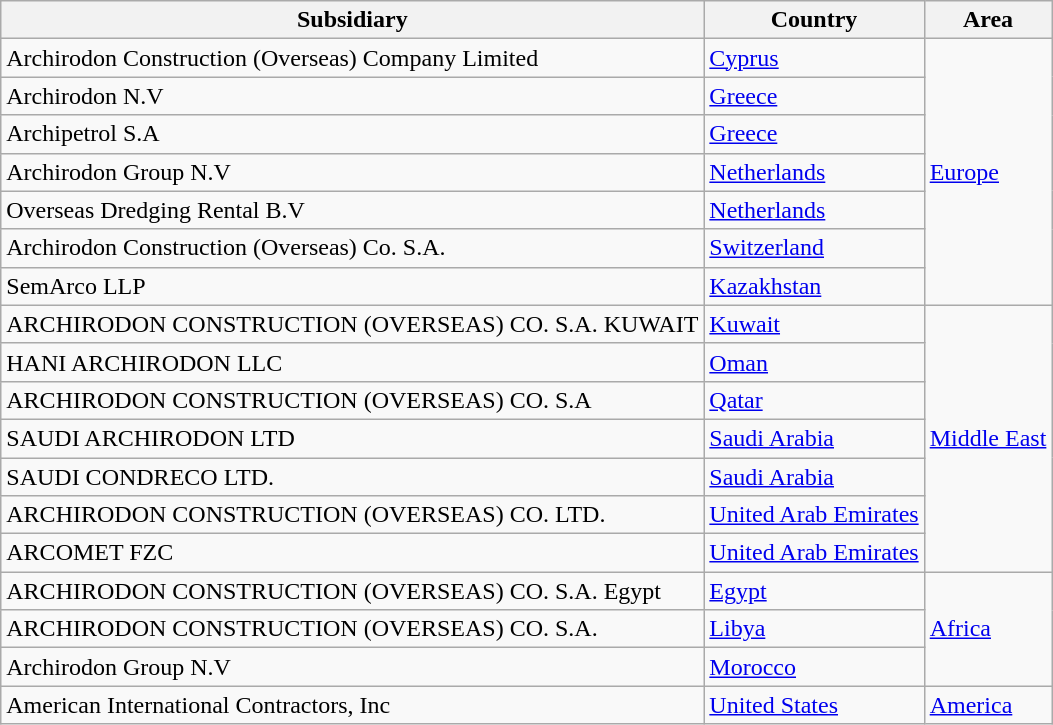<table class="wikitable sortable">
<tr>
<th>Subsidiary</th>
<th>Country</th>
<th>Area</th>
</tr>
<tr>
<td>Archirodon Construction (Overseas) Company Limited</td>
<td><a href='#'>Cyprus</a></td>
<td rowspan="7"><a href='#'>Europe</a></td>
</tr>
<tr>
<td>Archirodon N.V</td>
<td><a href='#'>Greece</a></td>
</tr>
<tr>
<td>Archipetrol S.A</td>
<td><a href='#'>Greece</a></td>
</tr>
<tr>
<td>Archirodon Group N.V</td>
<td><a href='#'>Netherlands</a></td>
</tr>
<tr>
<td>Overseas Dredging Rental B.V</td>
<td><a href='#'>Netherlands</a></td>
</tr>
<tr>
<td>Archirodon Construction (Overseas) Co. S.A.</td>
<td><a href='#'>Switzerland</a></td>
</tr>
<tr>
<td>SemArco LLP</td>
<td><a href='#'>Kazakhstan</a></td>
</tr>
<tr>
<td>ARCHIRODON CONSTRUCTION (OVERSEAS) CO. S.A. KUWAIT</td>
<td><a href='#'>Kuwait</a></td>
<td rowspan="7"><a href='#'>Middle East</a></td>
</tr>
<tr>
<td>HANI ARCHIRODON LLC</td>
<td><a href='#'>Oman</a></td>
</tr>
<tr>
<td>ARCHIRODON CONSTRUCTION (OVERSEAS) CO. S.A</td>
<td><a href='#'>Qatar</a></td>
</tr>
<tr>
<td>SAUDI ARCHIRODON LTD</td>
<td><a href='#'>Saudi Arabia</a></td>
</tr>
<tr>
<td>SAUDI CONDRECO LTD.</td>
<td><a href='#'>Saudi Arabia</a></td>
</tr>
<tr>
<td>ARCHIRODON CONSTRUCTION (OVERSEAS) CO. LTD.</td>
<td><a href='#'>United Arab Emirates</a></td>
</tr>
<tr>
<td>ARCOMET FZC</td>
<td><a href='#'>United Arab Emirates</a></td>
</tr>
<tr>
<td>ARCHIRODON CONSTRUCTION (OVERSEAS) CO. S.A. Egypt</td>
<td><a href='#'>Egypt</a></td>
<td rowspan="3"><a href='#'>Africa</a></td>
</tr>
<tr>
<td>ARCHIRODON CONSTRUCTION (OVERSEAS) CO. S.A.</td>
<td><a href='#'>Libya</a></td>
</tr>
<tr>
<td>Archirodon Group N.V</td>
<td><a href='#'>Morocco</a></td>
</tr>
<tr>
<td>American International Contractors, Inc</td>
<td><a href='#'>United States</a></td>
<td rowspan="1"><a href='#'>America</a></td>
</tr>
</table>
